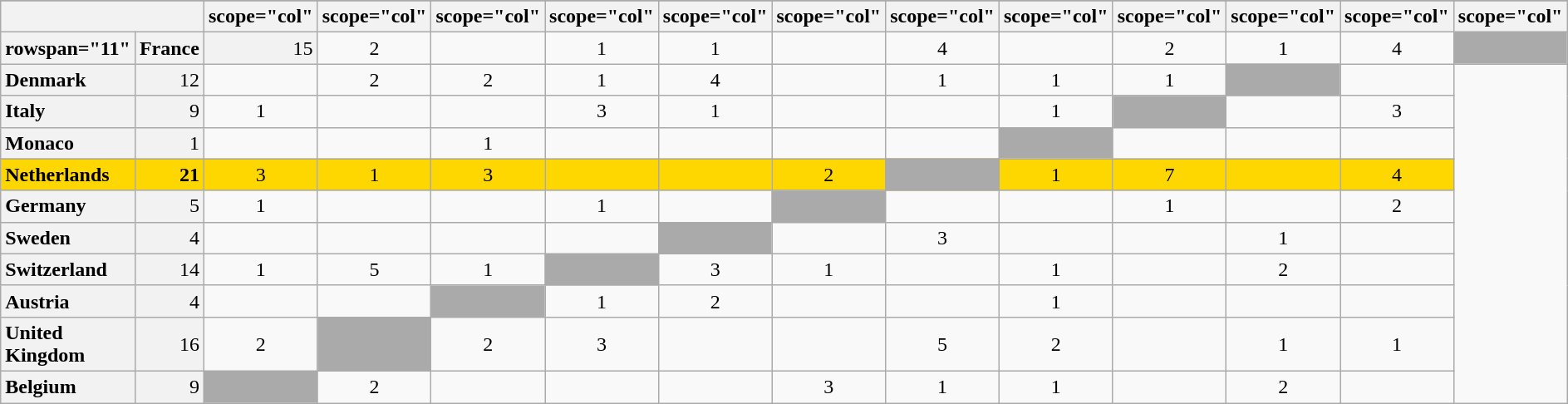<table class="wikitable plainrowheaders" style="text-align:center;">
<tr>
</tr>
<tr>
<th colspan="2"></th>
<th>scope="col" </th>
<th>scope="col" </th>
<th>scope="col" </th>
<th>scope="col" </th>
<th>scope="col" </th>
<th>scope="col" </th>
<th>scope="col" </th>
<th>scope="col" </th>
<th>scope="col" </th>
<th>scope="col" </th>
<th>scope="col" </th>
<th>scope="col" </th>
</tr>
<tr>
<th>rowspan="11" </th>
<th scope="row" style="text-align:left; background:#f2f2f2;">France</th>
<td style="text-align:right; background:#f2f2f2;">15</td>
<td>2</td>
<td></td>
<td>1</td>
<td>1</td>
<td></td>
<td>4</td>
<td></td>
<td>2</td>
<td>1</td>
<td>4</td>
<td style="text-align:left; background:#aaa;"></td>
</tr>
<tr>
<th scope="row" style="text-align:left; background:#f2f2f2;">Denmark</th>
<td style="text-align:right; background:#f2f2f2;">12</td>
<td></td>
<td>2</td>
<td>2</td>
<td>1</td>
<td>4</td>
<td></td>
<td>1</td>
<td>1</td>
<td>1</td>
<td style="text-align:left; background:#aaa;"></td>
<td></td>
</tr>
<tr>
<th scope="row" style="text-align:left; background:#f2f2f2;">Italy</th>
<td style="text-align:right; background:#f2f2f2;">9</td>
<td>1</td>
<td></td>
<td></td>
<td>3</td>
<td>1</td>
<td></td>
<td></td>
<td>1</td>
<td style="text-align:left; background:#aaa;"></td>
<td></td>
<td>3</td>
</tr>
<tr>
<th scope="row" style="text-align:left; background:#f2f2f2;">Monaco</th>
<td style="text-align:right; background:#f2f2f2;">1</td>
<td></td>
<td></td>
<td>1</td>
<td></td>
<td></td>
<td></td>
<td></td>
<td style="text-align:left; background:#aaa;"></td>
<td></td>
<td></td>
<td></td>
</tr>
<tr style="background:gold;">
<th scope="row" style="text-align:left; font-weight:bold; background:gold;">Netherlands</th>
<td style="text-align:right; font-weight:bold;">21</td>
<td>3</td>
<td>1</td>
<td>3</td>
<td></td>
<td></td>
<td>2</td>
<td style="text-align:left; background:#aaa;"></td>
<td>1</td>
<td>7</td>
<td></td>
<td>4</td>
</tr>
<tr>
<th scope="row" style="text-align:left; background:#f2f2f2;">Germany</th>
<td style="text-align:right; background:#f2f2f2;">5</td>
<td>1</td>
<td></td>
<td></td>
<td>1</td>
<td></td>
<td style="text-align:left; background:#aaa;"></td>
<td></td>
<td></td>
<td>1</td>
<td></td>
<td>2</td>
</tr>
<tr>
<th scope="row" style="text-align:left; background:#f2f2f2;">Sweden</th>
<td style="text-align:right; background:#f2f2f2;">4</td>
<td></td>
<td></td>
<td></td>
<td></td>
<td style="text-align:left; background:#aaa;"></td>
<td></td>
<td>3</td>
<td></td>
<td></td>
<td>1</td>
<td></td>
</tr>
<tr>
<th scope="row" style="text-align:left; background:#f2f2f2;">Switzerland</th>
<td style="text-align:right; background:#f2f2f2;">14</td>
<td>1</td>
<td>5</td>
<td>1</td>
<td style="text-align:left; background:#aaa;"></td>
<td>3</td>
<td>1</td>
<td></td>
<td>1</td>
<td></td>
<td>2</td>
<td></td>
</tr>
<tr>
<th scope="row" style="text-align:left; background:#f2f2f2;">Austria</th>
<td style="text-align:right; background:#f2f2f2;">4</td>
<td></td>
<td></td>
<td style="text-align:left; background:#aaa;"></td>
<td>1</td>
<td>2</td>
<td></td>
<td></td>
<td>1</td>
<td></td>
<td></td>
<td></td>
</tr>
<tr>
<th scope="row" style="text-align:left; background:#f2f2f2;">United Kingdom</th>
<td style="text-align:right; background:#f2f2f2;">16</td>
<td>2</td>
<td style="text-align:left; background:#aaa;"></td>
<td>2</td>
<td>3</td>
<td></td>
<td></td>
<td>5</td>
<td>2</td>
<td></td>
<td>1</td>
<td>1</td>
</tr>
<tr>
<th scope="row" style="text-align:left; background:#f2f2f2;">Belgium</th>
<td style="text-align:right; background:#f2f2f2;">9</td>
<td style="text-align:left; background:#aaa;"></td>
<td>2</td>
<td></td>
<td></td>
<td></td>
<td>3</td>
<td>1</td>
<td>1</td>
<td></td>
<td>2</td>
<td></td>
</tr>
</table>
